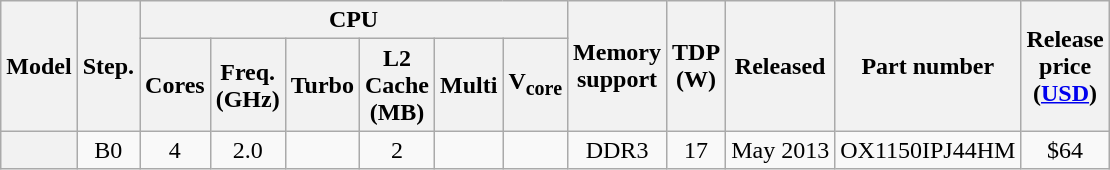<table class="wikitable" style="text-align: center">
<tr>
<th rowspan="2">Model</th>
<th rowspan="2">Step.</th>
<th colspan="6">CPU</th>
<th rowspan="2">Memory<br>support</th>
<th rowspan="2">TDP<br>(W)</th>
<th rowspan="2">Released</th>
<th rowspan="2">Part number</th>
<th rowspan="2">Release<br>price<br>(<a href='#'>USD</a>)</th>
</tr>
<tr>
<th>Cores</th>
<th>Freq.<br>(GHz)</th>
<th>Turbo</th>
<th>L2<br>Cache<br>(MB)</th>
<th>Multi</th>
<th>V<sub>core</sub></th>
</tr>
<tr>
<th style="text-align: left"></th>
<td>B0</td>
<td>4</td>
<td>2.0</td>
<td></td>
<td>2</td>
<td></td>
<td></td>
<td>DDR3</td>
<td>17</td>
<td>May 2013</td>
<td>OX1150IPJ44HM</td>
<td>$64</td>
</tr>
</table>
